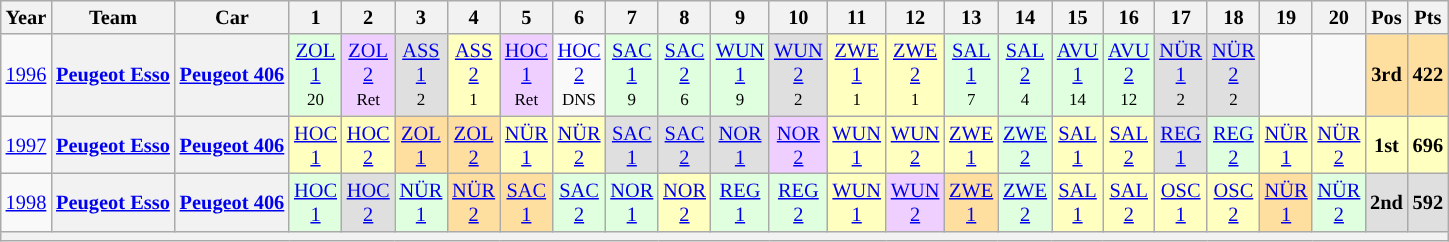<table class="wikitable" style="text-align:center; font-size:85%">
<tr>
<th style="vertical-align:middle">Year</th>
<th style="vertical-align:middle">Team</th>
<th style="vertical-align:middle">Car</th>
<th>1</th>
<th>2</th>
<th>3</th>
<th>4</th>
<th>5</th>
<th>6</th>
<th>7</th>
<th>8</th>
<th>9</th>
<th>10</th>
<th>11</th>
<th>12</th>
<th>13</th>
<th>14</th>
<th>15</th>
<th>16</th>
<th>17</th>
<th>18</th>
<th>19</th>
<th>20</th>
<th>Pos</th>
<th>Pts</th>
</tr>
<tr>
<td><a href='#'>1996</a></td>
<th nowrap><a href='#'>Peugeot Esso</a></th>
<th nowrap><a href='#'>Peugeot 406</a></th>
<td style="background:#DFFFDF;"><a href='#'>ZOL<br>1</a><br><small>20</small></td>
<td style="background:#EFCFFF;"><a href='#'>ZOL<br>2</a><br><small>Ret</small></td>
<td style="background:#DFDFDF;"><a href='#'>ASS<br>1</a><br><small>2</small></td>
<td style="background:#FFFFBF;"><a href='#'>ASS<br>2</a><br><small>1</small></td>
<td style="background:#EFCFFF;"><a href='#'>HOC<br>1</a><br><small>Ret</small></td>
<td><a href='#'>HOC<br>2</a><br><small>DNS</small></td>
<td style="background:#DFFFDF;"><a href='#'>SAC<br>1</a><br><small>9</small></td>
<td style="background:#DFFFDF;"><a href='#'>SAC<br>2</a><br><small>6</small></td>
<td style="background:#DFFFDF;"><a href='#'>WUN<br>1</a><br><small>9</small></td>
<td style="background:#DFDFDF;"><a href='#'>WUN<br>2</a><br><small>2</small></td>
<td style="background:#FFFFBF;"><a href='#'>ZWE<br>1</a><br><small>1</small></td>
<td style="background:#FFFFBF;"><a href='#'>ZWE<br>2</a><br><small>1</small></td>
<td style="background:#DFFFDF;"><a href='#'>SAL<br>1</a><br><small>7</small></td>
<td style="background:#DFFFDF;"><a href='#'>SAL<br>2</a><br><small>4</small></td>
<td style="background:#DFFFDF;"><a href='#'>AVU<br>1</a><br><small>14</small></td>
<td style="background:#DFFFDF;"><a href='#'>AVU<br>2</a><br><small>12</small></td>
<td style="background:#DFDFDF;"><a href='#'>NÜR<br>1</a><br><small>2</small></td>
<td style="background:#DFDFDF;"><a href='#'>NÜR<br>2</a><br><small>2</small></td>
<td></td>
<td></td>
<th style="background:#FFDF9F;">3rd</th>
<th style="background:#FFDF9F;">422</th>
</tr>
<tr>
<td><a href='#'>1997</a></td>
<th nowrap><a href='#'>Peugeot Esso</a></th>
<th nowrap><a href='#'>Peugeot 406</a></th>
<td style="background:#FFFFBF;"><a href='#'>HOC<br>1</a><br></td>
<td style="background:#FFFFBF;"><a href='#'>HOC<br>2</a><br></td>
<td style="background:#FFDF9F;"><a href='#'>ZOL<br>1</a><br></td>
<td style="background:#FFDF9F;"><a href='#'>ZOL<br>2</a><br></td>
<td style="background:#FFFFBF;"><a href='#'>NÜR<br>1</a><br></td>
<td style="background:#FFFFBF;"><a href='#'>NÜR<br>2</a><br></td>
<td style="background:#DFDFDF;"><a href='#'>SAC<br>1</a><br></td>
<td style="background:#DFDFDF;"><a href='#'>SAC<br>2</a><br></td>
<td style="background:#DFDFDF;"><a href='#'>NOR<br>1</a><br></td>
<td style="background:#EFCFFF;"><a href='#'>NOR<br>2</a><br></td>
<td style="background:#FFFFBF;"><a href='#'>WUN<br>1</a><br></td>
<td style="background:#FFFFBF;"><a href='#'>WUN<br>2</a><br></td>
<td style="background:#FFFFBF;"><a href='#'>ZWE<br>1</a><br></td>
<td style="background:#DFFFDF;"><a href='#'>ZWE<br>2</a><br></td>
<td style="background:#FFFFBF;"><a href='#'>SAL<br>1</a><br></td>
<td style="background:#FFFFBF;"><a href='#'>SAL<br>2</a><br></td>
<td style="background:#DFDFDF;"><a href='#'>REG<br>1</a><br></td>
<td style="background:#DFFFDF;"><a href='#'>REG<br>2</a><br></td>
<td style="background:#FFFFBF;"><a href='#'>NÜR<br>1</a><br></td>
<td style="background:#FFFFBF;"><a href='#'>NÜR<br>2</a><br></td>
<th style="background:#FFFFBF;">1st</th>
<th style="background:#FFFFBF;">696</th>
</tr>
<tr>
<td><a href='#'>1998</a></td>
<th nowrap><a href='#'>Peugeot Esso</a></th>
<th nowrap><a href='#'>Peugeot 406</a></th>
<td style="background:#DFFFDF;"><a href='#'>HOC<br>1</a><br></td>
<td style="background:#DFDFDF;"><a href='#'>HOC<br>2</a><br></td>
<td style="background:#DFFFDF;"><a href='#'>NÜR<br>1</a><br></td>
<td style="background:#FFDF9F;"><a href='#'>NÜR<br>2</a><br></td>
<td style="background:#FFDF9F;"><a href='#'>SAC<br>1</a><em><br></em></td>
<td style="background:#DFFFDF;"><a href='#'>SAC<br>2</a><em><br></em></td>
<td style="background:#DFFFDF;"><a href='#'>NOR<br>1</a><br></td>
<td style="background:#FFFFBF;"><a href='#'>NOR<br>2</a><br></td>
<td style="background:#DFFFDF;"><a href='#'>REG<br>1</a><br></td>
<td style="background:#DFFFDF;"><a href='#'>REG<br>2</a><br></td>
<td style="background:#FFFFBF;"><a href='#'>WUN<br>1</a><br></td>
<td style="background:#EFCFFF;"><a href='#'>WUN<br>2</a><br></td>
<td style="background:#FFDF9F;"><a href='#'>ZWE<br>1</a><br></td>
<td style="background:#DFFFDF;"><a href='#'>ZWE<br>2</a><br></td>
<td style="background:#FFFFBF;"><a href='#'>SAL<br>1</a><br></td>
<td style="background:#FFFFBF;"><a href='#'>SAL<br>2</a><br></td>
<td style="background:#FFFFBF;"><a href='#'>OSC<br>1</a><br></td>
<td style="background:#FFFFBF;"><a href='#'>OSC<br>2</a><br></td>
<td style="background:#FFDF9F;"><a href='#'>NÜR<br>1</a><br></td>
<td style="background:#DFFFDF;"><a href='#'>NÜR<br>2</a><br></td>
<th style="background:#DFDFDF;">2nd</th>
<th style="background:#DFDFDF;">592</th>
</tr>
<tr>
<th colspan="25"></th>
</tr>
</table>
